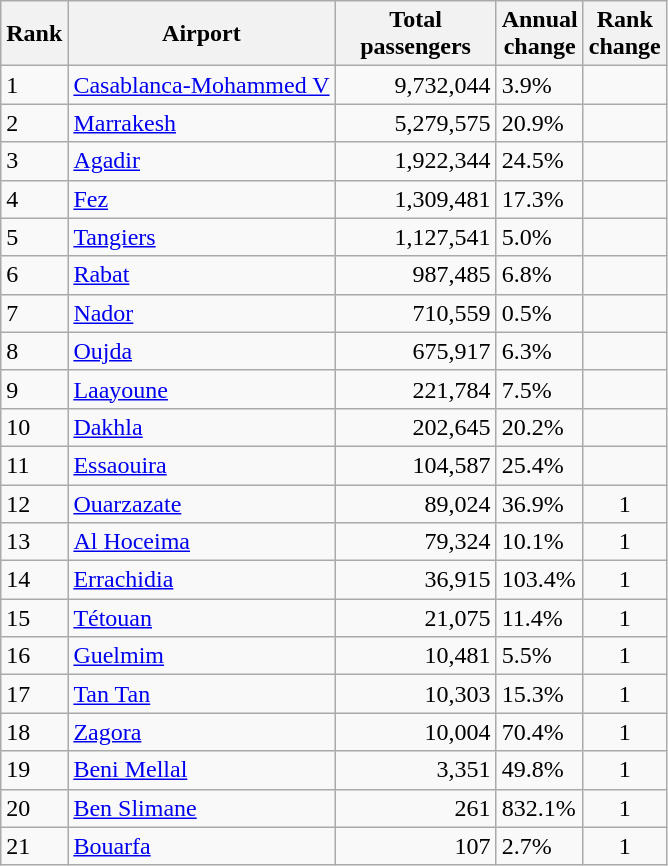<table class="wikitable">
<tr>
<th>Rank</th>
<th>Airport</th>
<th style="width:100px">Total<br>passengers</th>
<th>Annual<br>change</th>
<th>Rank<br>change</th>
</tr>
<tr>
<td>1</td>
<td><a href='#'>Casablanca-Mohammed V</a></td>
<td align="right">9,732,044</td>
<td align="left">3.9%</td>
<td style="text-align:center;"></td>
</tr>
<tr>
<td>2</td>
<td><a href='#'>Marrakesh</a></td>
<td align="right">5,279,575</td>
<td align="left">20.9%</td>
<td style="text-align:center;"></td>
</tr>
<tr>
<td>3</td>
<td><a href='#'>Agadir</a></td>
<td align="right">1,922,344</td>
<td align="left">24.5%</td>
<td style="text-align:center;"></td>
</tr>
<tr>
<td>4</td>
<td><a href='#'>Fez</a></td>
<td align="right">1,309,481</td>
<td align="left">17.3%</td>
<td style="text-align:center;"></td>
</tr>
<tr>
<td>5</td>
<td><a href='#'>Tangiers</a></td>
<td align="right">1,127,541</td>
<td align="left">5.0%</td>
<td style="text-align:center;"></td>
</tr>
<tr>
<td>6</td>
<td><a href='#'>Rabat</a></td>
<td align="right">987,485</td>
<td align="left">6.8%</td>
<td style="text-align:center;"></td>
</tr>
<tr>
<td>7</td>
<td><a href='#'>Nador</a></td>
<td align="right">710,559</td>
<td align="left">0.5%</td>
<td style="text-align:center;"></td>
</tr>
<tr>
<td>8</td>
<td><a href='#'>Oujda</a></td>
<td align="right">675,917</td>
<td align="left">6.3%</td>
<td style="text-align:center;"></td>
</tr>
<tr>
<td>9</td>
<td><a href='#'>Laayoune</a></td>
<td align="right">221,784</td>
<td align="left">7.5%</td>
<td style="text-align:center;"></td>
</tr>
<tr>
<td>10</td>
<td><a href='#'>Dakhla</a></td>
<td align="right">202,645</td>
<td align="left">20.2%</td>
<td style="text-align:center;"></td>
</tr>
<tr>
<td>11</td>
<td><a href='#'>Essaouira</a></td>
<td align="right">104,587</td>
<td align="left"> 25.4%</td>
<td style="text-align:center;"></td>
</tr>
<tr>
<td>12</td>
<td><a href='#'>Ouarzazate</a></td>
<td align="right">89,024</td>
<td align="left">36.9%</td>
<td style="text-align:center;"> 1</td>
</tr>
<tr>
<td>13</td>
<td><a href='#'>Al Hoceima</a></td>
<td align="right">79,324</td>
<td align="left">10.1%</td>
<td style="text-align:center;"> 1</td>
</tr>
<tr>
<td>14</td>
<td><a href='#'>Errachidia</a></td>
<td align="right">36,915</td>
<td align="left">103.4%</td>
<td style="text-align:center;"> 1</td>
</tr>
<tr>
<td>15</td>
<td><a href='#'>Tétouan</a></td>
<td align="right">21,075</td>
<td align="left">11.4%</td>
<td style="text-align:center;"> 1</td>
</tr>
<tr>
<td>16</td>
<td><a href='#'>Guelmim</a></td>
<td align="right">10,481</td>
<td align="left">5.5%</td>
<td style="text-align:center;"> 1</td>
</tr>
<tr>
<td>17</td>
<td><a href='#'>Tan Tan</a></td>
<td align="right">10,303</td>
<td align="left">15.3%</td>
<td style="text-align:center;"> 1</td>
</tr>
<tr>
<td>18</td>
<td><a href='#'>Zagora</a></td>
<td align="right">10,004</td>
<td align="left">70.4%</td>
<td style="text-align:center;"> 1</td>
</tr>
<tr>
<td>19</td>
<td><a href='#'>Beni Mellal</a></td>
<td align="right">3,351</td>
<td align="left">49.8%</td>
<td style="text-align:center;"> 1</td>
</tr>
<tr>
<td>20</td>
<td><a href='#'>Ben Slimane</a></td>
<td align="right">261</td>
<td align="left">832.1%</td>
<td style="text-align:center;"> 1</td>
</tr>
<tr>
<td>21</td>
<td><a href='#'>Bouarfa</a></td>
<td align="right">107</td>
<td align="left">2.7%</td>
<td style="text-align:center;"> 1</td>
</tr>
</table>
